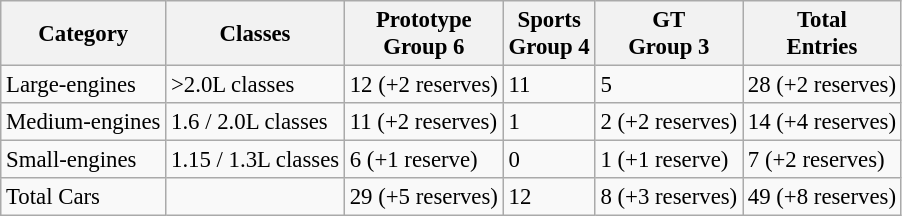<table class="wikitable" style="font-size: 95%;">
<tr>
<th>Category</th>
<th>Classes</th>
<th>Prototype<br>Group 6</th>
<th>Sports<br>Group 4</th>
<th>GT<br>Group 3</th>
<th>Total<br>Entries</th>
</tr>
<tr>
<td>Large-engines</td>
<td>>2.0L classes</td>
<td>12 (+2 reserves)</td>
<td>11</td>
<td>5</td>
<td>28 (+2 reserves)</td>
</tr>
<tr>
<td>Medium-engines</td>
<td>1.6 / 2.0L classes</td>
<td>11 (+2 reserves)</td>
<td>1</td>
<td>2 (+2 reserves)</td>
<td>14 (+4 reserves)</td>
</tr>
<tr>
<td>Small-engines</td>
<td>1.15 / 1.3L classes</td>
<td>6 (+1 reserve)</td>
<td>0</td>
<td>1 (+1 reserve)</td>
<td>7 (+2 reserves)</td>
</tr>
<tr>
<td>Total Cars</td>
<td></td>
<td>29 (+5 reserves)</td>
<td>12</td>
<td>8 (+3 reserves)</td>
<td>49 (+8 reserves)</td>
</tr>
</table>
